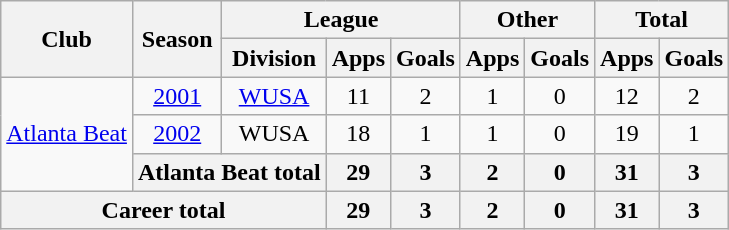<table class="wikitable" style="text-align: center;">
<tr>
<th rowspan=2>Club</th>
<th rowspan=2>Season</th>
<th colspan=3>League</th>
<th colspan=2>Other</th>
<th colspan=2>Total</th>
</tr>
<tr>
<th>Division</th>
<th>Apps</th>
<th>Goals</th>
<th>Apps</th>
<th>Goals</th>
<th>Apps</th>
<th>Goals</th>
</tr>
<tr>
<td rowspan=3><a href='#'>Atlanta Beat</a></td>
<td><a href='#'>2001</a></td>
<td><a href='#'>WUSA</a></td>
<td>11</td>
<td>2</td>
<td>1</td>
<td>0</td>
<td>12</td>
<td>2</td>
</tr>
<tr>
<td><a href='#'>2002</a></td>
<td>WUSA</td>
<td>18</td>
<td>1</td>
<td>1</td>
<td>0</td>
<td>19</td>
<td>1</td>
</tr>
<tr>
<th colspan=2>Atlanta Beat total</th>
<th>29</th>
<th>3</th>
<th>2</th>
<th>0</th>
<th>31</th>
<th>3</th>
</tr>
<tr>
<th colspan=3>Career total</th>
<th>29</th>
<th>3</th>
<th>2</th>
<th>0</th>
<th>31</th>
<th>3</th>
</tr>
</table>
